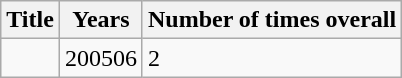<table class="wikitable">
<tr>
<th>Title</th>
<th>Years</th>
<th>Number of times overall</th>
</tr>
<tr>
<td></td>
<td>200506</td>
<td>2</td>
</tr>
</table>
